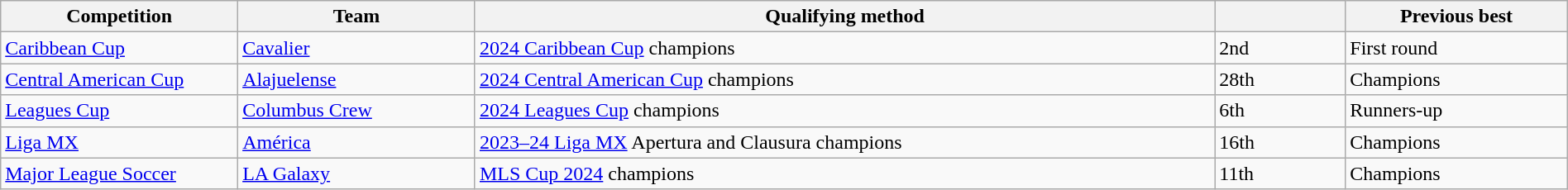<table class="wikitable" style="table-layout:fixed;width:100%;">
<tr>
<th width=15%>Competition</th>
<th width=15%>Team</th>
<th width=48%>Qualifying method</th>
<th width=8%> </th>
<th width=14%>Previous best </th>
</tr>
<tr>
<td><a href='#'>Caribbean Cup</a></td>
<td> <a href='#'>Cavalier</a></td>
<td><a href='#'>2024 Caribbean Cup</a> champions</td>
<td>2nd </td>
<td>First round </td>
</tr>
<tr>
<td><a href='#'>Central American Cup</a></td>
<td> <a href='#'>Alajuelense</a></td>
<td><a href='#'>2024 Central American Cup</a> champions</td>
<td>28th </td>
<td>Champions </td>
</tr>
<tr>
<td><a href='#'>Leagues Cup</a></td>
<td> <a href='#'>Columbus Crew</a></td>
<td><a href='#'>2024 Leagues Cup</a> champions</td>
<td>6th </td>
<td>Runners-up </td>
</tr>
<tr>
<td><a href='#'>Liga MX</a></td>
<td> <a href='#'>América</a></td>
<td><a href='#'>2023–24 Liga MX</a> Apertura and Clausura champions</td>
<td>16th </td>
<td>Champions </td>
</tr>
<tr>
<td><a href='#'>Major League Soccer</a></td>
<td> <a href='#'>LA Galaxy</a></td>
<td><a href='#'>MLS Cup 2024</a> champions</td>
<td>11th </td>
<td>Champions </td>
</tr>
</table>
